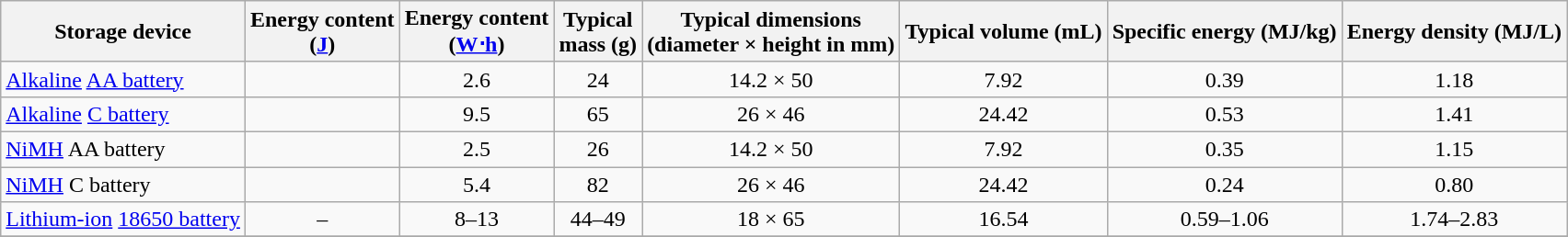<table class="wikitable sortable sticky-header" style="text-align: center;">
<tr>
<th>Storage device</th>
<th data-sort-type="number">Energy content<br>(<a href='#'>J</a>)</th>
<th>Energy content<br>(<a href='#'>W⋅h</a>)</th>
<th data-sort-type="number">Typical<br>mass (g)</th>
<th>Typical dimensions<br>(diameter × height in mm)</th>
<th data-sort-type="number">Typical volume (mL)</th>
<th data-sort-type="number">Specific energy (MJ/kg)</th>
<th data-sort-type="number">Energy density (MJ/L)</th>
</tr>
<tr>
<td style="text-align:left;"><a href='#'>Alkaline</a> <a href='#'>AA battery</a></td>
<td data-sort-value="9360"></td>
<td>2.6</td>
<td>24</td>
<td>14.2 × 50</td>
<td>7.92</td>
<td>0.39</td>
<td>1.18</td>
</tr>
<tr>
<td style="text-align:left;"><a href='#'>Alkaline</a> <a href='#'>C battery</a></td>
<td data-sort-value="34416"></td>
<td>9.5</td>
<td>65</td>
<td>26 × 46</td>
<td>24.42</td>
<td>0.53</td>
<td>1.41</td>
</tr>
<tr>
<td style="text-align:left;"><a href='#'>NiMH</a> AA battery</td>
<td data-sort-value="9072"></td>
<td>2.5</td>
<td>26</td>
<td>14.2 × 50</td>
<td>7.92</td>
<td>0.35</td>
<td>1.15</td>
</tr>
<tr>
<td style="text-align:left;"><a href='#'>NiMH</a> C battery</td>
<td data-sort-value="19440"></td>
<td>5.4</td>
<td>82</td>
<td>26 × 46</td>
<td>24.42</td>
<td>0.24</td>
<td>0.80</td>
</tr>
<tr>
<td style="text-align:left;"><a href='#'>Lithium-ion</a> <a href='#'>18650 battery</a></td>
<td data-sort-value="28800">–</td>
<td>8–13</td>
<td data-sort-value="44">44–49</td>
<td>18 × 65</td>
<td>16.54</td>
<td>0.59–1.06</td>
<td>1.74–2.83</td>
</tr>
<tr>
</tr>
</table>
